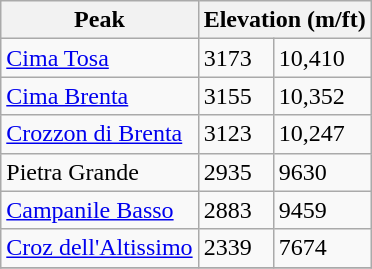<table class="wikitable">
<tr>
<th>Peak</th>
<th colspan=2>Elevation (m/ft)</th>
</tr>
<tr>
<td><a href='#'>Cima Tosa</a></td>
<td>3173</td>
<td>10,410</td>
</tr>
<tr>
<td><a href='#'>Cima Brenta</a></td>
<td>3155</td>
<td>10,352</td>
</tr>
<tr>
<td><a href='#'>Crozzon di Brenta</a></td>
<td>3123</td>
<td>10,247</td>
</tr>
<tr>
<td>Pietra Grande</td>
<td>2935</td>
<td>9630</td>
</tr>
<tr>
<td><a href='#'>Campanile Basso</a></td>
<td>2883</td>
<td>9459</td>
</tr>
<tr>
<td><a href='#'>Croz dell'Altissimo</a></td>
<td>2339</td>
<td>7674</td>
</tr>
<tr>
</tr>
</table>
